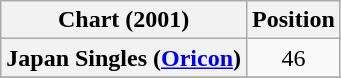<table class="wikitable plainrowheaders">
<tr>
<th>Chart (2001)</th>
<th>Position</th>
</tr>
<tr>
<th scope="row">Japan Singles (<a href='#'>Oricon</a>)</th>
<td align="center">46</td>
</tr>
<tr>
</tr>
</table>
